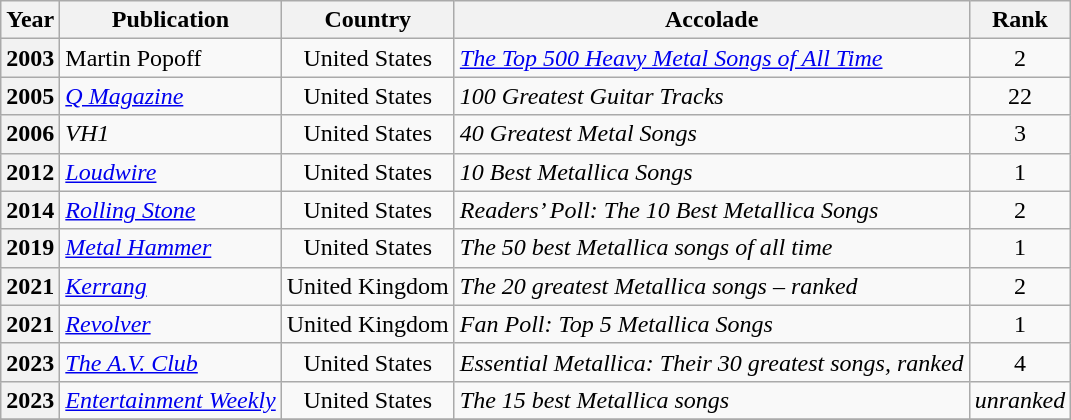<table class="wikitable plainrowheaders" style="text-align:left;">
<tr>
<th scope="col">Year</th>
<th scope="col">Publication</th>
<th scope="col">Country</th>
<th scope="col">Accolade</th>
<th scope="col">Rank</th>
</tr>
<tr>
<th scope="row">2003</th>
<td>Martin Popoff</td>
<td style="text-align:center;">United States</td>
<td><em><a href='#'>The Top 500 Heavy Metal Songs of All Time</a></em></td>
<td style="text-align:center;">2</td>
</tr>
<tr>
<th scope="row">2005</th>
<td><em><a href='#'>Q Magazine</a></em></td>
<td style="text-align:center;">United States</td>
<td><em>100 Greatest Guitar Tracks</em></td>
<td style="text-align:center;">22</td>
</tr>
<tr>
<th scope="row">2006</th>
<td><em>VH1</em></td>
<td style="text-align:center;">United States</td>
<td><em>40 Greatest Metal Songs</em></td>
<td style="text-align:center;">3</td>
</tr>
<tr>
<th scope="row">2012</th>
<td><em><a href='#'>Loudwire</a></em></td>
<td style="text-align:center;">United States</td>
<td><em>10 Best Metallica Songs</em></td>
<td style="text-align:center;">1</td>
</tr>
<tr>
<th scope="row">2014</th>
<td><em><a href='#'>Rolling Stone</a></em></td>
<td style="text-align:center;">United States</td>
<td><em>Readers’ Poll: The 10 Best Metallica Songs</em></td>
<td style="text-align:center;">2</td>
</tr>
<tr>
<th scope="row">2019</th>
<td><em><a href='#'>Metal Hammer</a></em></td>
<td style="text-align:center;">United States</td>
<td><em>The 50 best Metallica songs of all time</em></td>
<td style="text-align:center;">1</td>
</tr>
<tr>
<th scope="row">2021</th>
<td><em><a href='#'>Kerrang</a></em></td>
<td style="text-align:center;">United Kingdom</td>
<td><em>The 20 greatest Metallica songs – ranked</em></td>
<td style="text-align:center;">2</td>
</tr>
<tr>
<th scope="row">2021</th>
<td><em><a href='#'>Revolver</a></em></td>
<td style="text-align:center;">United Kingdom</td>
<td><em>Fan Poll: Top 5 Metallica Songs</em></td>
<td style="text-align:center;">1</td>
</tr>
<tr>
<th scope="row">2023</th>
<td><em><a href='#'>The A.V. Club</a></em></td>
<td style="text-align:center;">United States</td>
<td><em>Essential Metallica: Their 30 greatest songs, ranked</em></td>
<td style="text-align:center;">4</td>
</tr>
<tr>
<th scope="row">2023</th>
<td><em><a href='#'>Entertainment Weekly</a></em></td>
<td style="text-align:center;">United States</td>
<td><em>The 15 best Metallica songs</em></td>
<td style="text-align:center;"><em>unranked</em></td>
</tr>
<tr>
</tr>
</table>
